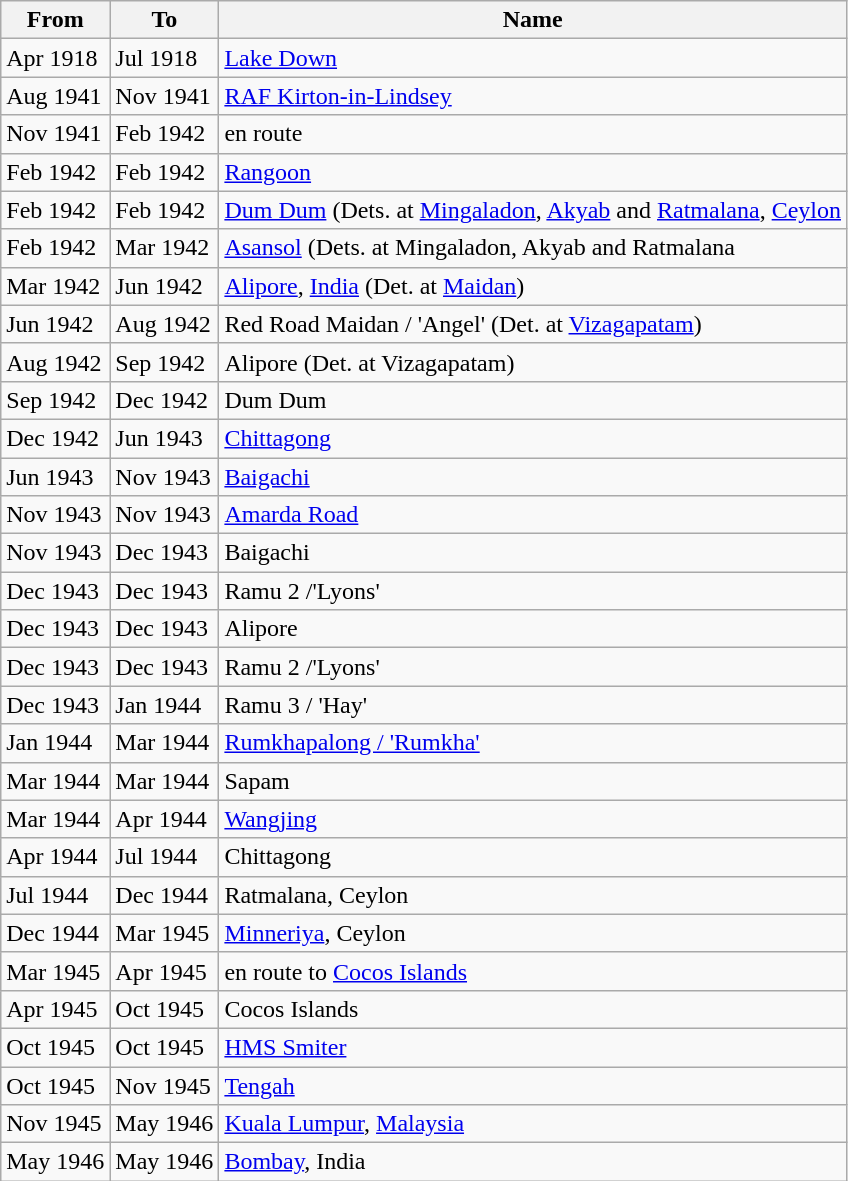<table class="wikitable">
<tr>
<th>From</th>
<th>To</th>
<th>Name</th>
</tr>
<tr>
<td>Apr 1918</td>
<td>Jul 1918</td>
<td><a href='#'>Lake Down</a></td>
</tr>
<tr>
<td>Aug 1941</td>
<td>Nov 1941</td>
<td><a href='#'>RAF Kirton-in-Lindsey</a></td>
</tr>
<tr>
<td>Nov 1941</td>
<td>Feb 1942</td>
<td>en route</td>
</tr>
<tr>
<td>Feb 1942</td>
<td>Feb 1942</td>
<td><a href='#'>Rangoon</a></td>
</tr>
<tr>
<td>Feb 1942</td>
<td>Feb 1942</td>
<td><a href='#'>Dum Dum</a> (Dets. at <a href='#'>Mingaladon</a>, <a href='#'>Akyab</a> and <a href='#'>Ratmalana</a>, <a href='#'>Ceylon</a></td>
</tr>
<tr>
<td>Feb 1942</td>
<td>Mar 1942</td>
<td><a href='#'>Asansol</a> (Dets. at Mingaladon, Akyab and Ratmalana</td>
</tr>
<tr>
<td>Mar 1942</td>
<td>Jun 1942</td>
<td><a href='#'>Alipore</a>, <a href='#'>India</a> (Det. at <a href='#'>Maidan</a>)</td>
</tr>
<tr>
<td>Jun 1942</td>
<td>Aug 1942</td>
<td>Red Road Maidan / 'Angel' (Det. at <a href='#'>Vizagapatam</a>)</td>
</tr>
<tr>
<td>Aug 1942</td>
<td>Sep 1942</td>
<td>Alipore (Det. at Vizagapatam)</td>
</tr>
<tr>
<td>Sep 1942</td>
<td>Dec 1942</td>
<td>Dum Dum</td>
</tr>
<tr>
<td>Dec 1942</td>
<td>Jun 1943</td>
<td><a href='#'>Chittagong</a></td>
</tr>
<tr>
<td>Jun 1943</td>
<td>Nov 1943</td>
<td><a href='#'>Baigachi</a></td>
</tr>
<tr>
<td>Nov 1943</td>
<td>Nov 1943</td>
<td><a href='#'>Amarda Road</a></td>
</tr>
<tr>
<td>Nov 1943</td>
<td>Dec 1943</td>
<td>Baigachi</td>
</tr>
<tr>
<td>Dec 1943</td>
<td>Dec 1943</td>
<td>Ramu 2 /'Lyons'</td>
</tr>
<tr>
<td>Dec 1943</td>
<td>Dec 1943</td>
<td>Alipore</td>
</tr>
<tr>
<td>Dec 1943</td>
<td>Dec 1943</td>
<td>Ramu 2 /'Lyons'</td>
</tr>
<tr>
<td>Dec 1943</td>
<td>Jan 1944</td>
<td>Ramu 3 / 'Hay'</td>
</tr>
<tr>
<td>Jan 1944</td>
<td>Mar 1944</td>
<td><a href='#'>Rumkhapalong / 'Rumkha'</a></td>
</tr>
<tr>
<td>Mar 1944</td>
<td>Mar 1944</td>
<td>Sapam</td>
</tr>
<tr>
<td>Mar 1944</td>
<td>Apr 1944</td>
<td><a href='#'>Wangjing</a></td>
</tr>
<tr>
<td>Apr 1944</td>
<td>Jul 1944</td>
<td>Chittagong</td>
</tr>
<tr>
<td>Jul 1944</td>
<td>Dec 1944</td>
<td>Ratmalana, Ceylon</td>
</tr>
<tr>
<td>Dec 1944</td>
<td>Mar 1945</td>
<td><a href='#'>Minneriya</a>, Ceylon</td>
</tr>
<tr>
<td>Mar 1945</td>
<td>Apr 1945</td>
<td>en route to <a href='#'>Cocos Islands</a></td>
</tr>
<tr>
<td>Apr 1945</td>
<td>Oct 1945</td>
<td>Cocos Islands</td>
</tr>
<tr>
<td>Oct 1945</td>
<td>Oct 1945</td>
<td><a href='#'>HMS Smiter</a></td>
</tr>
<tr>
<td>Oct 1945</td>
<td>Nov 1945</td>
<td><a href='#'>Tengah</a></td>
</tr>
<tr>
<td>Nov 1945</td>
<td>May 1946</td>
<td><a href='#'>Kuala Lumpur</a>, <a href='#'>Malaysia</a></td>
</tr>
<tr>
<td>May 1946</td>
<td>May 1946</td>
<td><a href='#'>Bombay</a>, India</td>
</tr>
</table>
